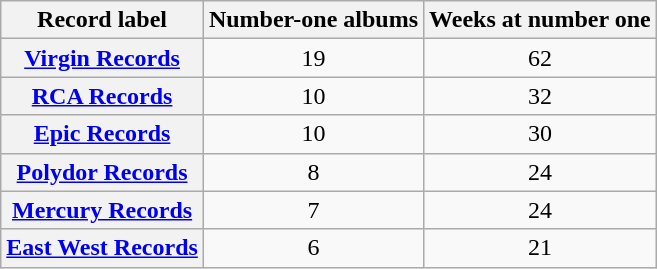<table class="wikitable plainrowheaders sortable">
<tr>
<th scope=col>Record label</th>
<th scope=col>Number-one albums</th>
<th scope=col>Weeks at number one</th>
</tr>
<tr>
<th scope=row><a href='#'>Virgin Records</a></th>
<td align=center>19</td>
<td align=center>62</td>
</tr>
<tr>
<th scope=row><a href='#'>RCA Records</a></th>
<td align=center>10</td>
<td align=center>32</td>
</tr>
<tr>
<th scope=row><a href='#'>Epic Records</a></th>
<td align=center>10</td>
<td align=center>30</td>
</tr>
<tr>
<th scope=row><a href='#'>Polydor Records</a></th>
<td align=center>8</td>
<td align=center>24</td>
</tr>
<tr>
<th scope=row><a href='#'>Mercury Records</a></th>
<td align=center>7</td>
<td align=center>24</td>
</tr>
<tr>
<th scope=row><a href='#'>East West Records</a></th>
<td align=center>6</td>
<td align=center>21</td>
</tr>
</table>
